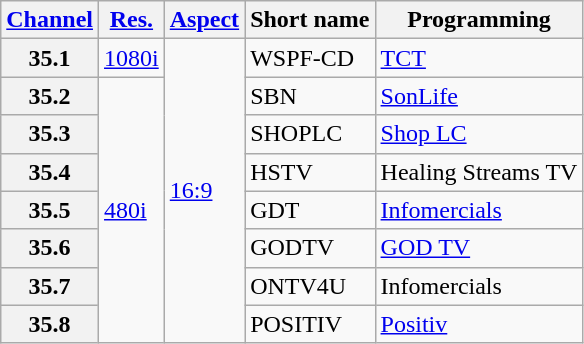<table class="wikitable">
<tr>
<th scope = "col"><a href='#'>Channel</a></th>
<th scope = "col"><a href='#'>Res.</a></th>
<th scope = "col"><a href='#'>Aspect</a></th>
<th scope = "col">Short name</th>
<th scope = "col">Programming</th>
</tr>
<tr>
<th scope = "row">35.1</th>
<td><a href='#'>1080i</a></td>
<td rowspan=8><a href='#'>16:9</a></td>
<td>WSPF-CD</td>
<td><a href='#'>TCT</a></td>
</tr>
<tr>
<th scope = "row">35.2</th>
<td rowspan=7><a href='#'>480i</a></td>
<td>SBN</td>
<td><a href='#'>SonLife</a></td>
</tr>
<tr>
<th scope = "row">35.3</th>
<td>SHOPLC</td>
<td><a href='#'>Shop LC</a></td>
</tr>
<tr>
<th scope = "row">35.4</th>
<td>HSTV</td>
<td>Healing Streams TV</td>
</tr>
<tr>
<th scope = "row">35.5</th>
<td>GDT</td>
<td><a href='#'>Infomercials</a></td>
</tr>
<tr>
<th scope = "row">35.6</th>
<td>GODTV</td>
<td><a href='#'>GOD TV</a></td>
</tr>
<tr>
<th scope = "row">35.7</th>
<td>ONTV4U</td>
<td>Infomercials</td>
</tr>
<tr>
<th scope = "row">35.8</th>
<td>POSITIV</td>
<td><a href='#'>Positiv</a></td>
</tr>
</table>
